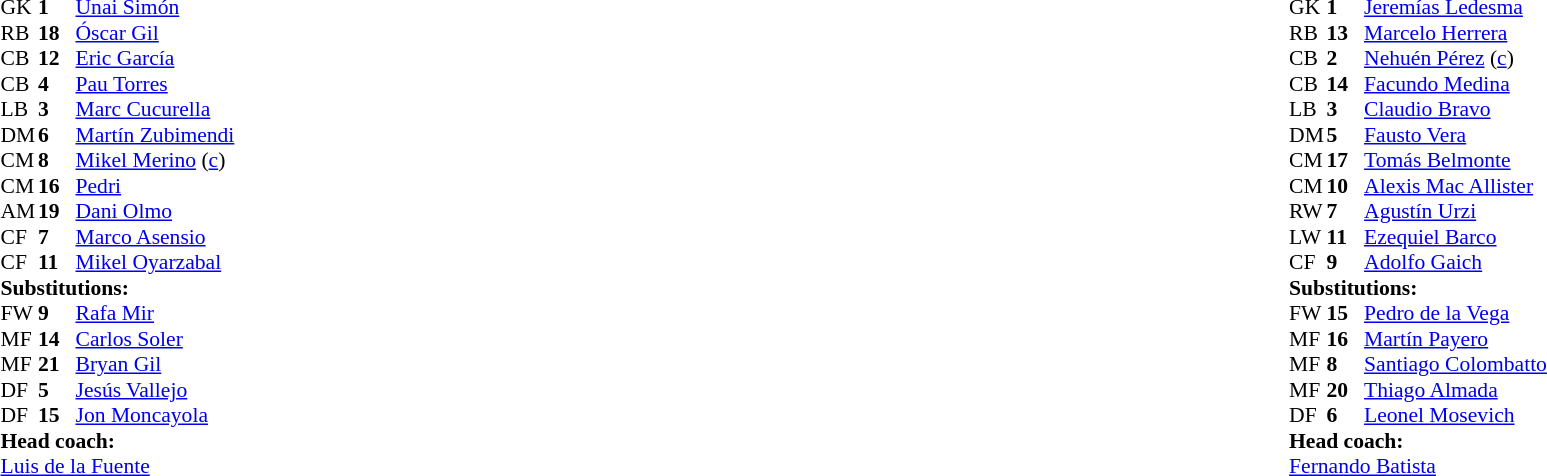<table width="100%">
<tr>
<td valign="top" width="40%"><br><table style="font-size:90%" cellspacing="0" cellpadding="0">
<tr>
<th width=25></th>
<th width=25></th>
</tr>
<tr>
<td>GK</td>
<td><strong>1</strong></td>
<td><a href='#'>Unai Simón</a></td>
</tr>
<tr>
<td>RB</td>
<td><strong>18</strong></td>
<td><a href='#'>Óscar Gil</a></td>
<td></td>
<td></td>
</tr>
<tr>
<td>CB</td>
<td><strong>12</strong></td>
<td><a href='#'>Eric García</a></td>
</tr>
<tr>
<td>CB</td>
<td><strong>4</strong></td>
<td><a href='#'>Pau Torres</a></td>
</tr>
<tr>
<td>LB</td>
<td><strong>3</strong></td>
<td><a href='#'>Marc Cucurella</a></td>
</tr>
<tr>
<td>DM</td>
<td><strong>6</strong></td>
<td><a href='#'>Martín Zubimendi</a></td>
</tr>
<tr>
<td>CM</td>
<td><strong>8</strong></td>
<td><a href='#'>Mikel Merino</a> (<a href='#'>c</a>)</td>
<td></td>
<td></td>
</tr>
<tr>
<td>CM</td>
<td><strong>16</strong></td>
<td><a href='#'>Pedri</a></td>
<td></td>
<td></td>
</tr>
<tr>
<td>AM</td>
<td><strong>19</strong></td>
<td><a href='#'>Dani Olmo</a></td>
<td></td>
<td></td>
</tr>
<tr>
<td>CF</td>
<td><strong>7</strong></td>
<td><a href='#'>Marco Asensio</a></td>
</tr>
<tr>
<td>CF</td>
<td><strong>11</strong></td>
<td><a href='#'>Mikel Oyarzabal</a></td>
<td></td>
<td></td>
</tr>
<tr>
<td colspan=3><strong>Substitutions:</strong></td>
</tr>
<tr>
<td>FW</td>
<td><strong>9</strong></td>
<td><a href='#'>Rafa Mir</a></td>
<td></td>
<td></td>
</tr>
<tr>
<td>MF</td>
<td><strong>14</strong></td>
<td><a href='#'>Carlos Soler</a></td>
<td></td>
<td></td>
</tr>
<tr>
<td>MF</td>
<td><strong>21</strong></td>
<td><a href='#'>Bryan Gil</a></td>
<td></td>
<td></td>
</tr>
<tr>
<td>DF</td>
<td><strong>5</strong></td>
<td><a href='#'>Jesús Vallejo</a></td>
<td></td>
<td></td>
</tr>
<tr>
<td>DF</td>
<td><strong>15</strong></td>
<td><a href='#'>Jon Moncayola</a></td>
<td></td>
<td></td>
</tr>
<tr>
<td colspan=3><strong>Head coach:</strong></td>
</tr>
<tr>
<td colspan=3><a href='#'>Luis de la Fuente</a></td>
</tr>
</table>
</td>
<td valign="top"></td>
<td valign="top" width="50%"><br><table style="font-size:90%; margin:auto" cellspacing="0" cellpadding="0">
<tr>
<th width=25></th>
<th width=25></th>
</tr>
<tr>
<td>GK</td>
<td><strong>1</strong></td>
<td><a href='#'>Jeremías Ledesma</a></td>
</tr>
<tr>
<td>RB</td>
<td><strong>13</strong></td>
<td><a href='#'>Marcelo Herrera</a></td>
</tr>
<tr>
<td>CB</td>
<td><strong>2</strong></td>
<td><a href='#'>Nehuén Pérez</a> (<a href='#'>c</a>)</td>
<td></td>
</tr>
<tr>
<td>CB</td>
<td><strong>14</strong></td>
<td><a href='#'>Facundo Medina</a></td>
</tr>
<tr>
<td>LB</td>
<td><strong>3</strong></td>
<td><a href='#'>Claudio Bravo</a></td>
<td></td>
<td></td>
</tr>
<tr>
<td>DM</td>
<td><strong>5</strong></td>
<td><a href='#'>Fausto Vera</a></td>
<td></td>
<td></td>
</tr>
<tr>
<td>CM</td>
<td><strong>17</strong></td>
<td><a href='#'>Tomás Belmonte</a></td>
</tr>
<tr>
<td>CM</td>
<td><strong>10</strong></td>
<td><a href='#'>Alexis Mac Allister</a></td>
<td></td>
<td></td>
</tr>
<tr>
<td>RW</td>
<td><strong>7</strong></td>
<td><a href='#'>Agustín Urzi</a></td>
<td></td>
<td></td>
</tr>
<tr>
<td>LW</td>
<td><strong>11</strong></td>
<td><a href='#'>Ezequiel Barco</a></td>
<td></td>
<td></td>
</tr>
<tr>
<td>CF</td>
<td><strong>9</strong></td>
<td><a href='#'>Adolfo Gaich</a></td>
</tr>
<tr>
<td colspan=3><strong>Substitutions:</strong></td>
</tr>
<tr>
<td>FW</td>
<td><strong>15</strong></td>
<td><a href='#'>Pedro de la Vega</a></td>
<td></td>
<td></td>
</tr>
<tr>
<td>MF</td>
<td><strong>16</strong></td>
<td><a href='#'>Martín Payero</a></td>
<td></td>
<td></td>
</tr>
<tr>
<td>MF</td>
<td><strong>8</strong></td>
<td><a href='#'>Santiago Colombatto</a></td>
<td></td>
<td></td>
</tr>
<tr>
<td>MF</td>
<td><strong>20</strong></td>
<td><a href='#'>Thiago Almada</a></td>
<td></td>
<td></td>
</tr>
<tr>
<td>DF</td>
<td><strong>6</strong></td>
<td><a href='#'>Leonel Mosevich</a></td>
<td></td>
<td></td>
</tr>
<tr>
<td colspan=3><strong>Head coach:</strong></td>
</tr>
<tr>
<td colspan=3><a href='#'>Fernando Batista</a></td>
</tr>
</table>
</td>
</tr>
</table>
